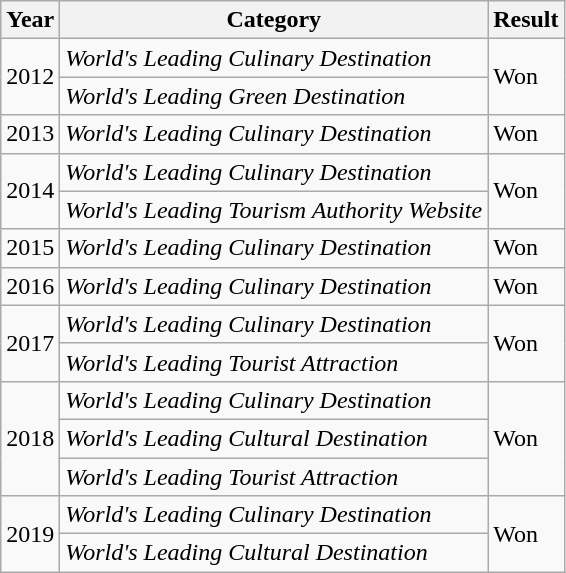<table class="wikitable sortable">
<tr>
<th class="unsortable">Year</th>
<th>Category</th>
<th class="unsortable">Result</th>
</tr>
<tr>
<td rowspan="2">2012</td>
<td><em>World's Leading Culinary Destination</em></td>
<td rowspan="2">Won</td>
</tr>
<tr>
<td><em>World's Leading Green Destination</em></td>
</tr>
<tr>
<td>2013</td>
<td><em>World's Leading Culinary Destination</em></td>
<td>Won</td>
</tr>
<tr>
<td rowspan="2">2014</td>
<td><em>World's Leading Culinary Destination</em></td>
<td rowspan="2">Won</td>
</tr>
<tr>
<td><em>World's Leading Tourism Authority Website</em></td>
</tr>
<tr>
<td>2015</td>
<td><em>World's Leading Culinary Destination</em></td>
<td>Won</td>
</tr>
<tr>
<td>2016</td>
<td><em>World's Leading Culinary Destination</em></td>
<td>Won</td>
</tr>
<tr>
<td rowspan="2">2017</td>
<td><em>World's Leading Culinary Destination</em></td>
<td rowspan="2">Won</td>
</tr>
<tr>
<td><em>World's Leading Tourist Attraction</em></td>
</tr>
<tr>
<td rowspan="3">2018</td>
<td><em>World's Leading Culinary Destination</em></td>
<td rowspan="3">Won</td>
</tr>
<tr>
<td><em>World's Leading Cultural Destination</em></td>
</tr>
<tr>
<td><em>World's Leading Tourist Attraction</em></td>
</tr>
<tr>
<td rowspan="2">2019</td>
<td><em>World's Leading Culinary Destination</em></td>
<td rowspan="2">Won</td>
</tr>
<tr>
<td><em>World's Leading Cultural Destination</em></td>
</tr>
</table>
